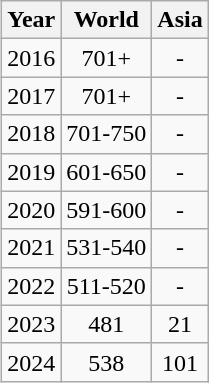<table class="wikitable" style="text-align:center; float: right; margin-left: 1em">
<tr>
<th>Year</th>
<th>World</th>
<th>Asia</th>
</tr>
<tr>
<td>2016</td>
<td>701+</td>
<td>-</td>
</tr>
<tr>
<td>2017</td>
<td>701+</td>
<td>-</td>
</tr>
<tr>
<td>2018</td>
<td>701-750</td>
<td>-</td>
</tr>
<tr>
<td>2019</td>
<td>601-650</td>
<td>-</td>
</tr>
<tr>
<td>2020</td>
<td>591-600</td>
<td>-</td>
</tr>
<tr>
<td>2021</td>
<td>531-540</td>
<td>-</td>
</tr>
<tr>
<td>2022</td>
<td>511-520</td>
<td>-</td>
</tr>
<tr>
<td>2023</td>
<td>481</td>
<td>21</td>
</tr>
<tr>
<td>2024</td>
<td>538</td>
<td>101</td>
</tr>
</table>
